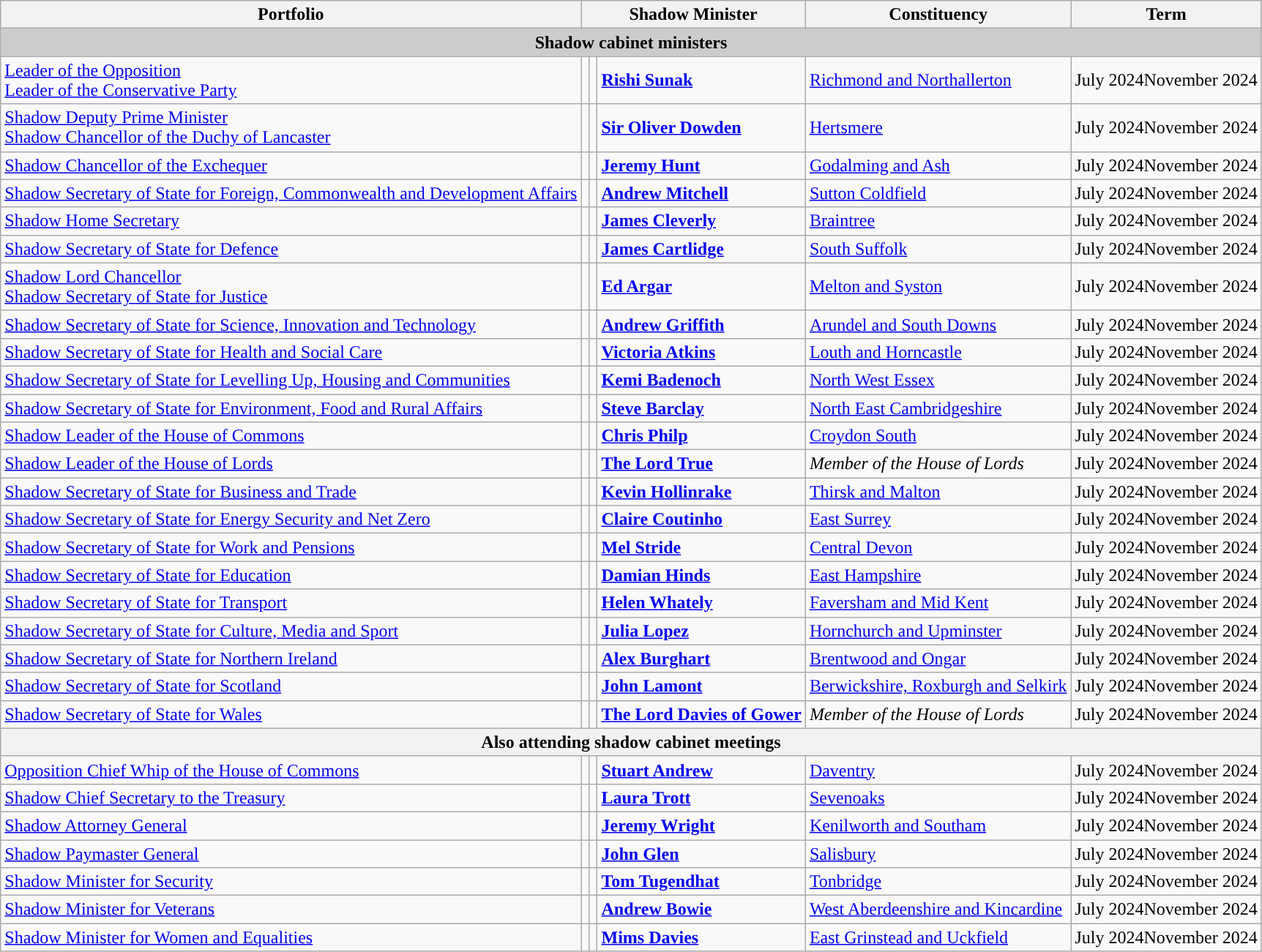<table class="wikitable">
<tr>
<th>Portfolio</th>
<th colspan=3>Shadow Minister</th>
<th><strong>Constituency</strong></th>
<th>Term</th>
</tr>
<tr>
<th colspan="7" style="background:#ccc;">Shadow cabinet ministers</th>
</tr>
<tr>
<td><a href='#'>Leader of the Opposition</a><br><a href='#'>Leader of the Conservative Party</a></td>
<td style="background: "></td>
<td></td>
<td> <strong><a href='#'>Rishi Sunak</a></strong> </td>
<td><a href='#'>Richmond and Northallerton</a></td>
<td>July 2024November 2024</td>
</tr>
<tr>
<td><a href='#'>Shadow Deputy Prime Minister</a><br><a href='#'>Shadow Chancellor of the Duchy of Lancaster</a></td>
<td style="background: "></td>
<td></td>
<td> <strong><a href='#'>Sir Oliver Dowden</a></strong> </td>
<td><a href='#'>Hertsmere</a></td>
<td>July 2024November 2024</td>
</tr>
<tr>
<td><a href='#'>Shadow Chancellor of the Exchequer</a></td>
<td style="background: "></td>
<td></td>
<td> <strong><a href='#'>Jeremy Hunt</a></strong> </td>
<td><a href='#'>Godalming and Ash</a></td>
<td>July 2024November 2024</td>
</tr>
<tr>
<td><a href='#'>Shadow Secretary of State for Foreign, Commonwealth and Development Affairs</a></td>
<td style="background: "></td>
<td></td>
<td> <strong><a href='#'>Andrew Mitchell</a></strong> </td>
<td><a href='#'>Sutton Coldfield</a></td>
<td>July 2024November 2024</td>
</tr>
<tr>
<td><a href='#'>Shadow Home Secretary</a></td>
<td style="background: "></td>
<td></td>
<td> <strong><a href='#'>James Cleverly</a></strong> </td>
<td><a href='#'>Braintree</a></td>
<td>July 2024November 2024</td>
</tr>
<tr>
<td><a href='#'>Shadow Secretary of State for Defence</a></td>
<td style="background: "></td>
<td></td>
<td><strong><a href='#'>James Cartlidge</a></strong> </td>
<td><a href='#'>South Suffolk</a></td>
<td>July 2024November 2024</td>
</tr>
<tr>
<td><a href='#'>Shadow Lord Chancellor</a><br><a href='#'>Shadow Secretary of State for Justice</a></td>
<td style="background: "></td>
<td></td>
<td> <strong><a href='#'>Ed Argar</a></strong> </td>
<td><a href='#'>Melton and Syston</a></td>
<td>July 2024November 2024</td>
</tr>
<tr>
<td><a href='#'>Shadow Secretary of State for Science, Innovation and Technology</a></td>
<td style="background: "></td>
<td></td>
<td><strong><a href='#'>Andrew Griffith</a></strong> </td>
<td><a href='#'>Arundel and South Downs</a></td>
<td>July 2024November 2024</td>
</tr>
<tr>
<td><a href='#'>Shadow Secretary of State for Health and Social Care</a></td>
<td style="background: "></td>
<td></td>
<td> <strong><a href='#'>Victoria Atkins</a></strong> </td>
<td><a href='#'>Louth and Horncastle</a></td>
<td>July 2024November 2024</td>
</tr>
<tr>
<td><a href='#'>Shadow Secretary of State for Levelling Up, Housing and Communities</a></td>
<td style="background: "></td>
<td></td>
<td> <strong><a href='#'>Kemi Badenoch</a></strong> </td>
<td><a href='#'>North West Essex</a></td>
<td>July 2024November 2024</td>
</tr>
<tr>
<td><a href='#'>Shadow Secretary of State for Environment, Food and Rural Affairs</a></td>
<td style="background: "></td>
<td></td>
<td> <strong><a href='#'>Steve Barclay</a></strong> </td>
<td><a href='#'>North East Cambridgeshire</a></td>
<td>July 2024November 2024</td>
</tr>
<tr>
<td><a href='#'>Shadow Leader of the House of Commons</a></td>
<td style="background: "></td>
<td></td>
<td> <strong><a href='#'>Chris Philp</a></strong> </td>
<td><a href='#'>Croydon South</a></td>
<td>July 2024November 2024</td>
</tr>
<tr>
<td><a href='#'>Shadow Leader of the House of Lords</a></td>
<td style="background: "></td>
<td></td>
<td> <strong><a href='#'>The Lord True</a></strong> </td>
<td><em>Member of the House of Lords</em></td>
<td>July 2024November 2024</td>
</tr>
<tr>
<td><a href='#'>Shadow Secretary of State for Business and Trade</a></td>
<td style="background: "></td>
<td></td>
<td><strong><a href='#'>Kevin Hollinrake</a></strong> </td>
<td><a href='#'>Thirsk and Malton</a></td>
<td>July 2024November 2024</td>
</tr>
<tr>
<td><a href='#'>Shadow Secretary of State for Energy Security and Net Zero</a></td>
<td style="background: "></td>
<td></td>
<td> <strong><a href='#'>Claire Coutinho</a></strong> </td>
<td><a href='#'>East Surrey</a></td>
<td>July 2024November 2024</td>
</tr>
<tr>
<td><a href='#'>Shadow Secretary of State for Work and Pensions</a></td>
<td style="background: "></td>
<td></td>
<td> <strong><a href='#'>Mel Stride</a></strong> </td>
<td><a href='#'>Central Devon</a></td>
<td>July 2024November 2024</td>
</tr>
<tr>
<td><a href='#'>Shadow Secretary of State for Education</a></td>
<td style="background: "></td>
<td></td>
<td> <strong><a href='#'>Damian Hinds</a></strong> </td>
<td><a href='#'>East Hampshire</a></td>
<td>July 2024November 2024</td>
</tr>
<tr>
<td><a href='#'>Shadow Secretary of State for Transport</a></td>
<td style="background: "></td>
<td></td>
<td><strong><a href='#'>Helen Whately</a></strong> </td>
<td><a href='#'>Faversham and Mid Kent</a></td>
<td>July 2024November 2024</td>
</tr>
<tr>
<td><a href='#'>Shadow Secretary of State for Culture, Media and Sport</a></td>
<td style="background: "></td>
<td></td>
<td><strong><a href='#'>Julia Lopez</a></strong> </td>
<td><a href='#'>Hornchurch and Upminster</a></td>
<td>July 2024November 2024</td>
</tr>
<tr>
<td><a href='#'>Shadow Secretary of State for Northern Ireland</a></td>
<td style="background: "></td>
<td></td>
<td><strong><a href='#'>Alex Burghart</a></strong> </td>
<td><a href='#'>Brentwood and Ongar</a></td>
<td>July 2024November 2024</td>
</tr>
<tr>
<td><a href='#'>Shadow Secretary of State for Scotland</a></td>
<td style="background: "></td>
<td></td>
<td><strong><a href='#'>John Lamont</a></strong> </td>
<td><a href='#'>Berwickshire, Roxburgh and Selkirk</a></td>
<td>July 2024November 2024</td>
</tr>
<tr>
<td><a href='#'>Shadow Secretary of State for Wales</a></td>
<td style="background: "></td>
<td></td>
<td> <strong><a href='#'>The Lord Davies of Gower</a></strong></td>
<td><em>Member of the House of Lords</em></td>
<td>July 2024November 2024</td>
</tr>
<tr>
<th colspan="7">Also attending shadow cabinet meetings</th>
</tr>
<tr>
<td><a href='#'>Opposition Chief Whip of the House of Commons</a></td>
<td style="background: "></td>
<td></td>
<td> <strong><a href='#'>Stuart Andrew</a></strong> </td>
<td><a href='#'>Daventry</a></td>
<td>July 2024November 2024</td>
</tr>
<tr>
<td><a href='#'>Shadow Chief Secretary to the Treasury</a></td>
<td style="background: "></td>
<td></td>
<td> <strong><a href='#'>Laura Trott</a></strong> </td>
<td><a href='#'>Sevenoaks</a></td>
<td>July 2024November 2024</td>
</tr>
<tr>
<td><a href='#'>Shadow Attorney General</a></td>
<td style="background: "></td>
<td></td>
<td> <strong><a href='#'>Jeremy Wright</a></strong> </td>
<td><a href='#'>Kenilworth and Southam</a></td>
<td>July 2024November 2024</td>
</tr>
<tr>
<td><a href='#'>Shadow Paymaster General</a></td>
<td style="background: "></td>
<td></td>
<td> <strong><a href='#'>John Glen</a></strong> </td>
<td><a href='#'>Salisbury</a></td>
<td>July 2024November 2024</td>
</tr>
<tr>
<td><a href='#'>Shadow Minister for Security</a></td>
<td style="background: "></td>
<td></td>
<td> <strong><a href='#'>Tom Tugendhat</a></strong> </td>
<td><a href='#'>Tonbridge</a></td>
<td>July 2024November 2024</td>
</tr>
<tr>
<td><a href='#'>Shadow Minister for Veterans</a></td>
<td style="background: "></td>
<td></td>
<td><strong><a href='#'>Andrew Bowie</a></strong> </td>
<td><a href='#'>West Aberdeenshire and Kincardine</a></td>
<td>July 2024November 2024</td>
</tr>
<tr>
<td><a href='#'>Shadow Minister for Women and Equalities</a></td>
<td style="background: "></td>
<td></td>
<td><strong><a href='#'>Mims Davies</a></strong> </td>
<td><a href='#'>East Grinstead and Uckfield</a></td>
<td>July 2024November 2024</td>
</tr>
</table>
